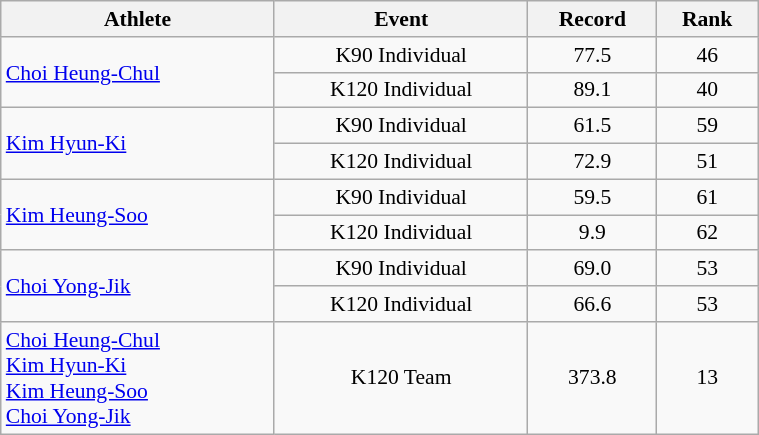<table class=wikitable style="font-size:90%; text-align:center; width:40%">
<tr>
<th>Athlete</th>
<th>Event</th>
<th>Record</th>
<th>Rank</th>
</tr>
<tr>
<td rowspan=2 align=left><a href='#'>Choi Heung-Chul</a></td>
<td>K90 Individual</td>
<td>77.5</td>
<td>46</td>
</tr>
<tr>
<td>K120 Individual</td>
<td>89.1</td>
<td>40</td>
</tr>
<tr>
<td rowspan=2 align=left><a href='#'>Kim Hyun-Ki</a></td>
<td>K90 Individual</td>
<td>61.5</td>
<td>59</td>
</tr>
<tr>
<td>K120 Individual</td>
<td>72.9</td>
<td>51</td>
</tr>
<tr>
<td rowspan=2 align=left><a href='#'>Kim Heung-Soo</a></td>
<td>K90 Individual</td>
<td>59.5</td>
<td>61</td>
</tr>
<tr>
<td>K120 Individual</td>
<td>9.9</td>
<td>62</td>
</tr>
<tr>
<td rowspan=2 align=left><a href='#'>Choi Yong-Jik</a></td>
<td>K90 Individual</td>
<td>69.0</td>
<td>53</td>
</tr>
<tr>
<td>K120 Individual</td>
<td>66.6</td>
<td>53</td>
</tr>
<tr>
<td rowspan=1 align=left><a href='#'>Choi Heung-Chul</a><br><a href='#'>Kim Hyun-Ki</a> <br> <a href='#'>Kim Heung-Soo</a> <br> <a href='#'>Choi Yong-Jik</a></td>
<td>K120 Team</td>
<td>373.8</td>
<td>13</td>
</tr>
</table>
